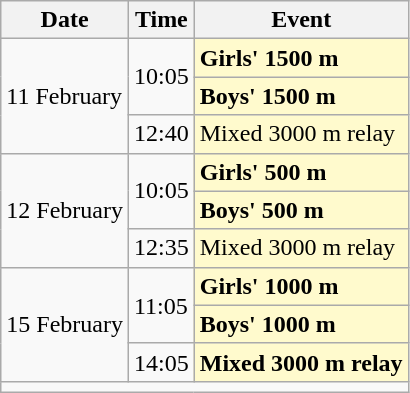<table class=wikitable>
<tr>
<th>Date</th>
<th>Time</th>
<th>Event</th>
</tr>
<tr>
<td rowspan=3>11 February</td>
<td rowspan=2>10:05</td>
<td style=background:lemonchiffon><strong>Girls' 1500 m</strong></td>
</tr>
<tr>
<td style=background:lemonchiffon><strong>Boys' 1500 m</strong></td>
</tr>
<tr>
<td>12:40</td>
<td style=background:lemonchiffon>Mixed 3000 m relay</td>
</tr>
<tr>
<td rowspan=3>12 February</td>
<td rowspan=2>10:05</td>
<td style=background:lemonchiffon><strong>Girls' 500 m</strong></td>
</tr>
<tr>
<td style=background:lemonchiffon><strong>Boys' 500 m</strong></td>
</tr>
<tr>
<td>12:35</td>
<td style=background:lemonchiffon>Mixed 3000 m relay</td>
</tr>
<tr>
<td rowspan=3>15 February</td>
<td rowspan=2>11:05</td>
<td style=background:lemonchiffon><strong>Girls' 1000 m</strong></td>
</tr>
<tr>
<td style=background:lemonchiffon><strong>Boys' 1000 m</strong></td>
</tr>
<tr>
<td>14:05</td>
<td style=background:lemonchiffon><strong>Mixed 3000 m relay</strong></td>
</tr>
<tr>
<td colspan=3></td>
</tr>
</table>
